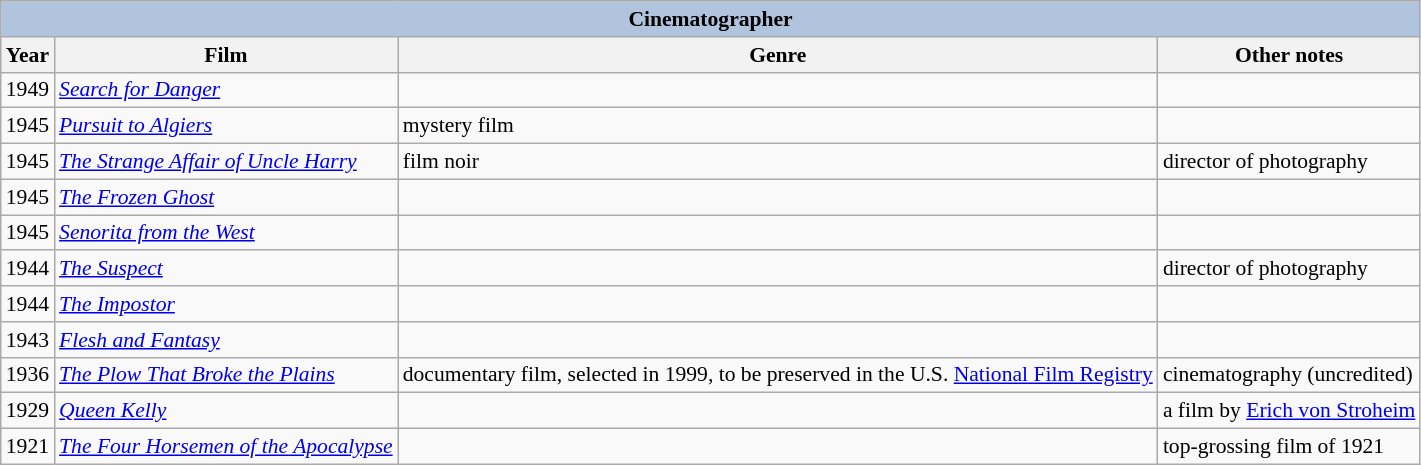<table class="wikitable" style="font-size: 90%;">
<tr>
<th colspan="4" style="background: LightSteelBlue;">Cinematographer</th>
</tr>
<tr>
<th>Year</th>
<th>Film</th>
<th>Genre</th>
<th>Other notes</th>
</tr>
<tr>
<td>1949</td>
<td><em><a href='#'>Search for Danger</a></em></td>
<td></td>
<td></td>
</tr>
<tr>
<td>1945</td>
<td><em><a href='#'>Pursuit to Algiers</a></em></td>
<td>mystery film</td>
<td></td>
</tr>
<tr>
<td>1945</td>
<td><em><a href='#'>The Strange Affair of Uncle Harry</a></em></td>
<td>film noir</td>
<td>director of photography</td>
</tr>
<tr>
<td>1945</td>
<td><em><a href='#'>The Frozen Ghost</a></em></td>
<td></td>
<td></td>
</tr>
<tr>
<td>1945</td>
<td><em><a href='#'>Senorita from the West</a></em></td>
<td></td>
<td></td>
</tr>
<tr>
<td>1944</td>
<td><em><a href='#'>The Suspect</a></em></td>
<td></td>
<td>director of photography</td>
</tr>
<tr>
<td>1944</td>
<td><em><a href='#'>The Impostor</a></em></td>
<td></td>
<td></td>
</tr>
<tr>
<td>1943</td>
<td><em><a href='#'>Flesh and Fantasy</a></em></td>
<td></td>
<td></td>
</tr>
<tr>
<td>1936</td>
<td><em><a href='#'>The Plow That Broke the Plains</a></em></td>
<td>documentary film, selected in 1999, to be preserved in the U.S. <a href='#'>National Film Registry</a></td>
<td>cinematography (uncredited)</td>
</tr>
<tr>
<td>1929</td>
<td><em><a href='#'>Queen Kelly</a></em></td>
<td></td>
<td>a film by <a href='#'>Erich von Stroheim</a></td>
</tr>
<tr>
<td>1921</td>
<td><em><a href='#'>The Four Horsemen of the Apocalypse</a></em></td>
<td></td>
<td>top-grossing film of 1921</td>
</tr>
</table>
